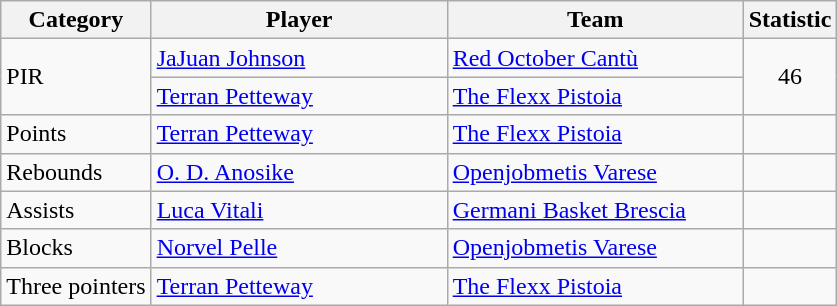<table class="wikitable">
<tr>
<th>Category</th>
<th width=190>Player</th>
<th width=190>Team</th>
<th>Statistic</th>
</tr>
<tr>
<td rowspan=2>PIR</td>
<td> <a href='#'>JaJuan Johnson</a></td>
<td><a href='#'>Red October Cantù</a></td>
<td rowspan=2 style="text-align:center;">46</td>
</tr>
<tr>
<td> <a href='#'>Terran Petteway</a></td>
<td><a href='#'>The Flexx Pistoia</a></td>
</tr>
<tr>
<td>Points</td>
<td> <a href='#'>Terran Petteway</a></td>
<td><a href='#'>The Flexx Pistoia</a></td>
<td></td>
</tr>
<tr>
<td>Rebounds</td>
<td> <a href='#'>O. D. Anosike</a></td>
<td><a href='#'>Openjobmetis Varese</a></td>
<td></td>
</tr>
<tr>
<td>Assists</td>
<td> <a href='#'>Luca Vitali</a></td>
<td><a href='#'>Germani Basket Brescia</a></td>
<td></td>
</tr>
<tr>
<td>Blocks</td>
<td> <a href='#'>Norvel Pelle</a></td>
<td><a href='#'>Openjobmetis Varese</a></td>
<td></td>
</tr>
<tr>
<td>Three pointers</td>
<td> <a href='#'>Terran Petteway</a></td>
<td><a href='#'>The Flexx Pistoia</a></td>
<td></td>
</tr>
</table>
